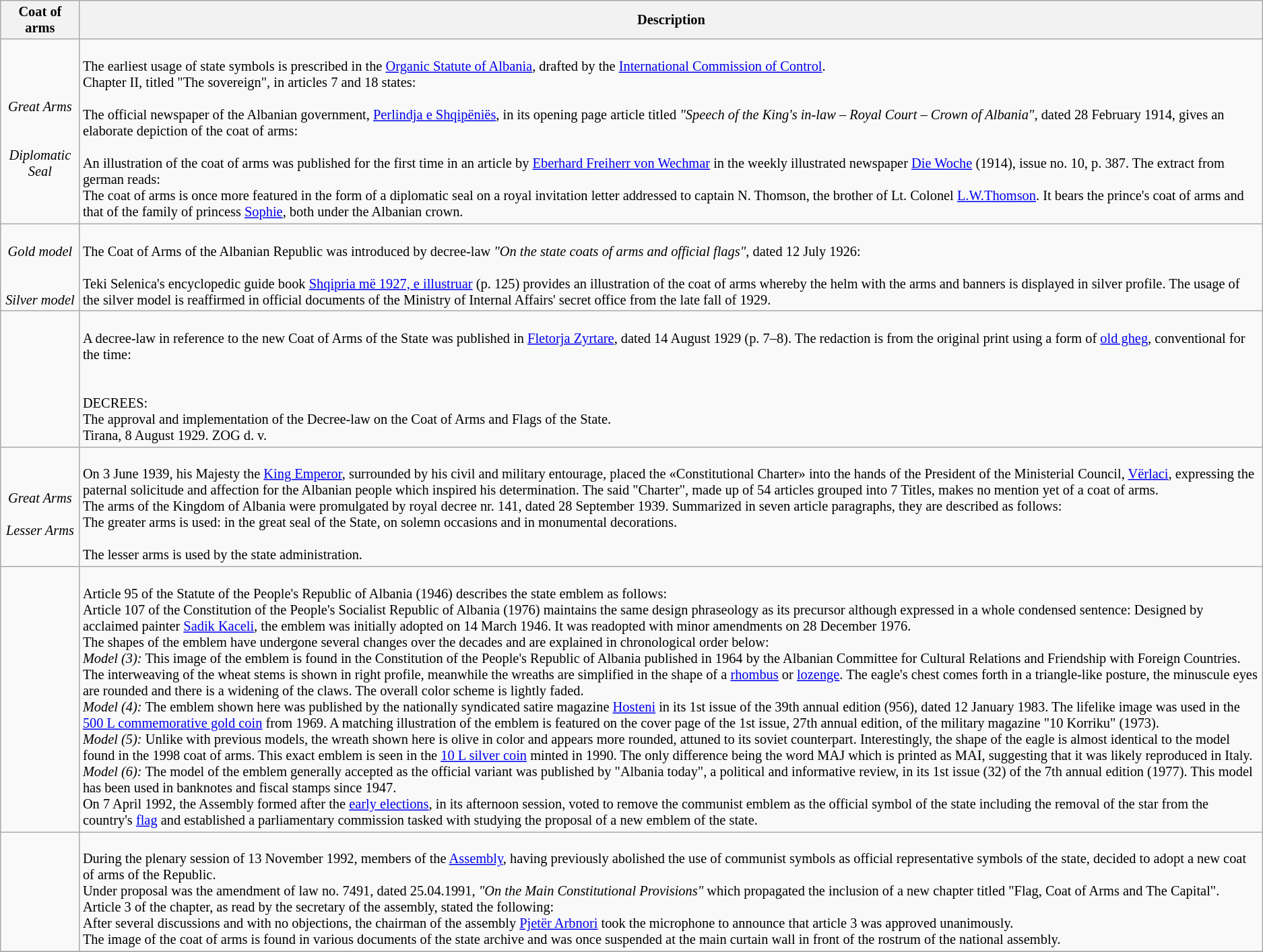<table class="wikitable"; style=font-size:85%;>
<tr>
<th>Coat of arms</th>
<th>Description</th>
</tr>
<tr>
<td align="center"><br><em>Great Arms</em><br><br><br><em>Diplomatic Seal</em></td>
<td><br>The earliest usage of state symbols is prescribed in the <a href='#'>Organic Statute of Albania</a>, drafted by the <a href='#'>International Commission of Control</a>.<br>Chapter II, titled "The sovereign", in articles 7 and 18 states:<br><br>The official newspaper of the Albanian government, <a href='#'>Perlindja e Shqipëniës</a>, in its opening page article titled <em>"Speech of the King's in-law – Royal Court – Crown of Albania"</em>, dated 28 February 1914, gives an elaborate depiction of the coat of arms:<br><br>An illustration of the coat of arms was published for the first time in an article by <a href='#'>Eberhard Freiherr von Wechmar</a> in the weekly illustrated newspaper <a href='#'>Die Woche</a> (1914), issue no. 10, p. 387. The extract from german reads:
<br>The coat of arms is once more featured in the form of a diplomatic seal on a royal invitation letter addressed to captain N. Thomson, the brother of Lt. Colonel <a href='#'>L.W.Thomson</a>.
It bears the prince's coat of arms and that of the family of princess <a href='#'>Sophie</a>, both under the Albanian crown.</td>
</tr>
<tr>
<td align="center"><br><em>Gold model</em><br><br><br><em>Silver model</em></td>
<td><br>The Coat of Arms of the Albanian Republic was introduced by decree-law <em>"On the state coats of arms and official flags"</em>, dated 12 July 1926:<br><br>Teki Selenica's encyclopedic guide book <a href='#'>Shqipria më 1927, e illustruar</a> (p. 125) provides an illustration of the coat of arms whereby the helm with the arms and banners is displayed in silver profile. The usage of the silver model is reaffirmed in official documents of the Ministry of Internal Affairs' secret office from the late fall of 1929.</td>
</tr>
<tr>
<td align="center"></td>
<td><br>A decree-law in reference to the new Coat of Arms of the State was published in <a href='#'>Fletorja Zyrtare</a>, dated 14 August 1929 (p. 7–8). The redaction is from the original print using a form of <a href='#'>old gheg</a>, conventional for the time:<br><br><br><div>DECREES:<br>
The approval and implementation of the Decree-law on the Coat of Arms and Flags of the State.<br>Tirana, 8 August  1929.
ZOG d. v.</div></td>
</tr>
<tr>
<td align="center"><br><em>Great Arms</em><br><br><em>Lesser Arms</em></td>
<td><br>On 3 June 1939, his Majesty the <a href='#'>King Emperor</a>, surrounded by his civil and military entourage, placed the «Constitutional Charter» into the hands of the President of the Ministerial Council, <a href='#'>Vërlaci</a>, expressing the paternal solicitude and affection for the Albanian people which inspired his determination. The said "Charter", made up of 54 articles grouped into 7 Titles, makes no mention yet of a coat of arms.<br>The arms of the Kingdom of Albania were promulgated by royal decree nr. 141, dated 28 September 1939. Summarized in seven article paragraphs, they are described as follows:<br> The greater arms is used: in the great seal of the State, on solemn occasions and in monumental decorations.<br><br>The lesser arms is used by the state administration.</td>
</tr>
<tr>
<td></td>
<td><br>Article 95 of the Statute of the People's Republic of Albania (1946) describes the state emblem as follows: <br>Article 107 of the Constitution of the People's Socialist Republic of Albania (1976) maintains the same design phraseology as its precursor although expressed in a whole condensed sentence:  Designed by acclaimed painter <a href='#'>Sadik Kaceli</a>, the emblem was initially adopted on 14 March 1946. It was readopted with minor amendments on 28 December 1976.<br>The shapes of the emblem have undergone several changes over the decades and are explained in chronological order below:<br><em>Model (3):</em> This image of the emblem is found in the Constitution of the People's Republic of Albania published in 1964 by the Albanian Committee for Cultural Relations and Friendship with Foreign Countries. The interweaving of the wheat stems is shown in right profile, meanwhile the wreaths are simplified in the shape of a <a href='#'>rhombus</a> or <a href='#'>lozenge</a>. The eagle's chest comes forth in a triangle-like posture, the minuscule eyes are rounded and there is a widening of the claws. The overall color scheme is lightly faded.<br><em>Model (4):</em> The emblem shown here was published by the nationally syndicated satire magazine <a href='#'>Hosteni</a> in its 1st issue of the 39th annual edition (956), dated 12 January 1983. The lifelike image was used in the <a href='#'>500 L commemorative gold coin</a> from 1969. A matching illustration of the emblem is featured on the cover page of the 1st issue, 27th annual edition, of the military magazine "10 Korriku" (1973).<br><em>Model (5):</em> Unlike with previous models, the wreath shown here is olive in color and appears more rounded, attuned to its soviet counterpart. Interestingly, the shape of the eagle is almost identical to the model found in the 1998 coat of arms. This exact emblem is seen in the <a href='#'>10 L silver coin</a> minted in 1990. The only difference being the word MAJ which is printed as MAI, suggesting that it was likely reproduced in Italy.<br><em>Model (6):</em> The model of the emblem generally accepted as the official variant was published by "Albania today", a political and informative review, in its 1st issue (32) of the 7th annual edition (1977). This model has been used in banknotes and fiscal stamps since 1947.<br>On 7 April 1992, the Assembly formed after the <a href='#'>early elections</a>, in its afternoon session, voted to remove the communist emblem as the official symbol of the state including the removal of the star from the country's <a href='#'>flag</a> and established a parliamentary commission tasked with studying the proposal of a new emblem of the state.</td>
</tr>
<tr>
<td align="center"></td>
<td><br>During the plenary session of 13 November 1992, members of the <a href='#'>Assembly</a>, having previously abolished the use of communist symbols as official representative symbols of the state, decided to adopt a new coat of arms of the Republic.<br>Under proposal was the amendment of law no. 7491, dated 25.04.1991, <em>"On the Main Constitutional Provisions"</em> which propagated the inclusion of a new chapter titled "Flag, Coat of Arms and The Capital".<br>Article 3 of the chapter, as read by the secretary of the assembly, stated the following: <br>After several discussions and with no objections, the chairman of the assembly <a href='#'>Pjetër Arbnori</a> took the microphone to announce that article 3 was approved unanimously.<br>The image of the coat of arms is found in various documents of the state archive and was once suspended at the main  curtain wall in front of the rostrum of the national assembly.</td>
</tr>
<tr>
</tr>
</table>
